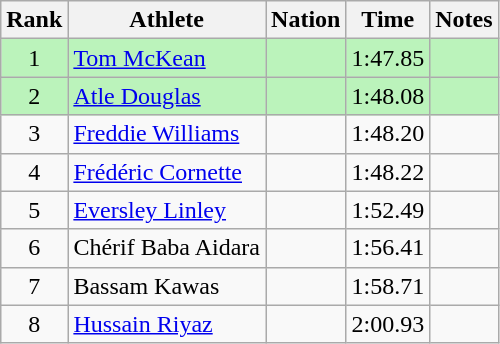<table class="wikitable sortable" style="text-align:center">
<tr>
<th>Rank</th>
<th>Athlete</th>
<th>Nation</th>
<th>Time</th>
<th>Notes</th>
</tr>
<tr style="background:#bbf3bb;">
<td>1</td>
<td align=left><a href='#'>Tom McKean</a></td>
<td align=left></td>
<td>1:47.85</td>
<td></td>
</tr>
<tr style="background:#bbf3bb;">
<td>2</td>
<td align=left><a href='#'>Atle Douglas</a></td>
<td align=left></td>
<td>1:48.08</td>
<td></td>
</tr>
<tr>
<td>3</td>
<td align=left><a href='#'>Freddie Williams</a></td>
<td align=left></td>
<td>1:48.20</td>
<td></td>
</tr>
<tr>
<td>4</td>
<td align=left><a href='#'>Frédéric Cornette</a></td>
<td align=left></td>
<td>1:48.22</td>
<td></td>
</tr>
<tr>
<td>5</td>
<td align=left><a href='#'>Eversley Linley</a></td>
<td align=left></td>
<td>1:52.49</td>
<td></td>
</tr>
<tr>
<td>6</td>
<td align=left>Chérif Baba Aidara</td>
<td align=left></td>
<td>1:56.41</td>
<td></td>
</tr>
<tr>
<td>7</td>
<td align=left>Bassam Kawas</td>
<td align=left></td>
<td>1:58.71</td>
<td></td>
</tr>
<tr>
<td>8</td>
<td align=left><a href='#'>Hussain Riyaz</a></td>
<td align=left></td>
<td>2:00.93</td>
<td></td>
</tr>
</table>
